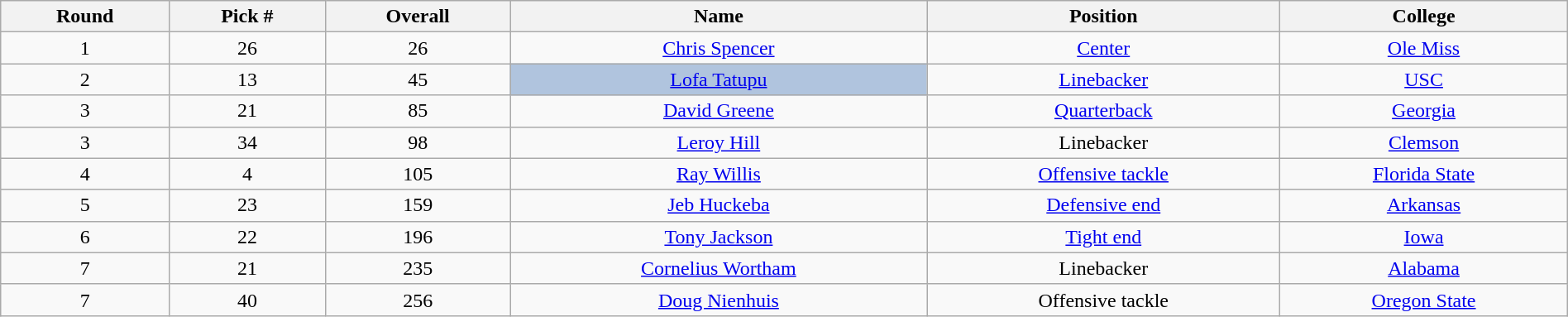<table class="wikitable sortable sortable" style="width: 100%; text-align:center">
<tr>
<th>Round</th>
<th>Pick #</th>
<th>Overall</th>
<th>Name</th>
<th>Position</th>
<th>College</th>
</tr>
<tr>
<td>1</td>
<td>26</td>
<td>26</td>
<td><a href='#'>Chris Spencer</a></td>
<td><a href='#'>Center</a></td>
<td><a href='#'>Ole Miss</a></td>
</tr>
<tr>
<td>2</td>
<td>13</td>
<td>45</td>
<td bgcolor=lightsteelblue><a href='#'>Lofa Tatupu</a></td>
<td><a href='#'>Linebacker</a></td>
<td><a href='#'>USC</a></td>
</tr>
<tr>
<td>3</td>
<td>21</td>
<td>85</td>
<td><a href='#'>David Greene</a></td>
<td><a href='#'>Quarterback</a></td>
<td><a href='#'>Georgia</a></td>
</tr>
<tr>
<td>3</td>
<td>34</td>
<td>98</td>
<td><a href='#'>Leroy Hill</a></td>
<td>Linebacker</td>
<td><a href='#'>Clemson</a></td>
</tr>
<tr>
<td>4</td>
<td>4</td>
<td>105</td>
<td><a href='#'>Ray Willis</a></td>
<td><a href='#'>Offensive tackle</a></td>
<td><a href='#'>Florida State</a></td>
</tr>
<tr>
<td>5</td>
<td>23</td>
<td>159</td>
<td><a href='#'>Jeb Huckeba</a></td>
<td><a href='#'>Defensive end</a></td>
<td><a href='#'>Arkansas</a></td>
</tr>
<tr>
<td>6</td>
<td>22</td>
<td>196</td>
<td><a href='#'>Tony Jackson</a></td>
<td><a href='#'>Tight end</a></td>
<td><a href='#'>Iowa</a></td>
</tr>
<tr>
<td>7</td>
<td>21</td>
<td>235</td>
<td><a href='#'>Cornelius Wortham</a></td>
<td>Linebacker</td>
<td><a href='#'>Alabama</a></td>
</tr>
<tr>
<td>7</td>
<td>40</td>
<td>256</td>
<td><a href='#'>Doug Nienhuis</a></td>
<td>Offensive tackle</td>
<td><a href='#'>Oregon State</a></td>
</tr>
</table>
